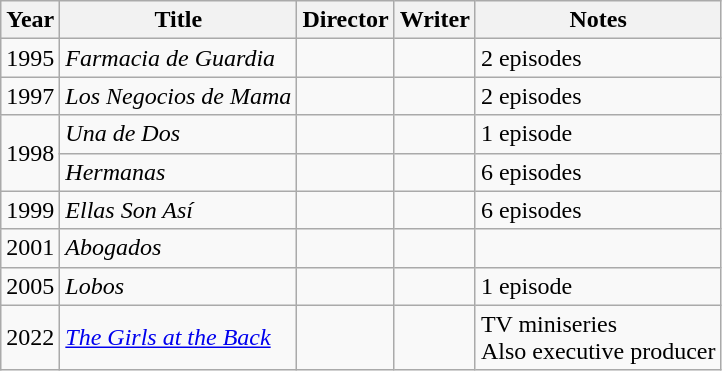<table class="wikitable sortable">
<tr>
<th>Year</th>
<th>Title</th>
<th>Director</th>
<th>Writer</th>
<th>Notes</th>
</tr>
<tr>
<td>1995</td>
<td><em>Farmacia de Guardia</em></td>
<td></td>
<td></td>
<td>2 episodes</td>
</tr>
<tr>
<td>1997</td>
<td><em>Los Negocios de Mama</em></td>
<td></td>
<td></td>
<td>2 episodes</td>
</tr>
<tr>
<td rowspan=2>1998</td>
<td><em>Una de Dos</em></td>
<td></td>
<td></td>
<td>1 episode</td>
</tr>
<tr>
<td><em>Hermanas</em></td>
<td></td>
<td></td>
<td>6 episodes</td>
</tr>
<tr>
<td>1999</td>
<td><em>Ellas Son Así</em></td>
<td></td>
<td></td>
<td>6 episodes</td>
</tr>
<tr>
<td>2001</td>
<td><em>Abogados</em></td>
<td></td>
<td></td>
<td></td>
</tr>
<tr>
<td>2005</td>
<td><em>Lobos</em></td>
<td></td>
<td></td>
<td>1 episode</td>
</tr>
<tr>
<td>2022</td>
<td><em><a href='#'>The Girls at the Back</a></em></td>
<td></td>
<td></td>
<td>TV miniseries<br>Also executive producer</td>
</tr>
</table>
